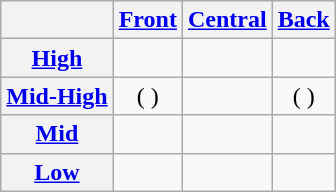<table class="wikitable" style="text-align: center">
<tr>
<th></th>
<th><a href='#'>Front</a></th>
<th><a href='#'>Central</a></th>
<th><a href='#'>Back</a></th>
</tr>
<tr>
<th><a href='#'>High</a></th>
<td> </td>
<td></td>
<td> </td>
</tr>
<tr>
<th><a href='#'>Mid-High</a></th>
<td>( )</td>
<td></td>
<td>( )</td>
</tr>
<tr>
<th><a href='#'>Mid</a></th>
<td> </td>
<td></td>
<td> </td>
</tr>
<tr>
<th><a href='#'>Low</a></th>
<td></td>
<td> </td>
<td></td>
</tr>
</table>
